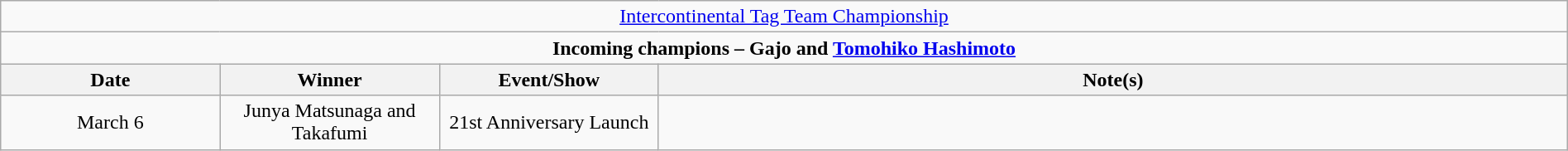<table class="wikitable" style="text-align:center; width:100%;">
<tr>
<td colspan="4" style="text-align: center;"><a href='#'>Intercontinental Tag Team Championship</a></td>
</tr>
<tr>
<td colspan="4" style="text-align: center;"><strong>Incoming champions – Gajo and <a href='#'>Tomohiko Hashimoto</a></strong></td>
</tr>
<tr>
<th width=14%>Date</th>
<th width=14%>Winner</th>
<th width=14%>Event/Show</th>
<th width=58%>Note(s)</th>
</tr>
<tr>
<td>March 6</td>
<td>Junya Matsunaga and Takafumi</td>
<td>21st Anniversary Launch</td>
<td></td>
</tr>
</table>
